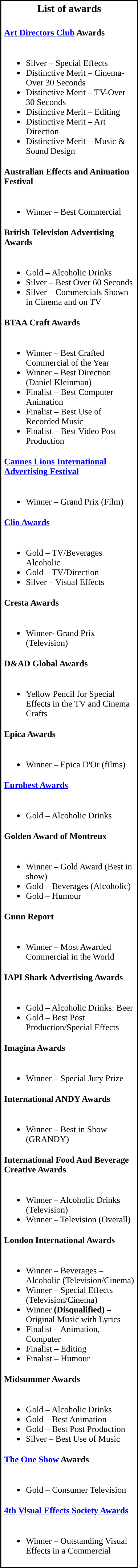<table style="float:right; vertical-align:top; border:2px solid black; width:20%;" class="collapsible collapsed">
<tr>
<th style="font-size:120%; text-align:center;">List of awards</th>
</tr>
<tr>
<td><br><table cellpadding="2" cellspacing="0" style="vertical-align:top;">
<tr>
<td><strong><a href='#'>Art Directors Club</a> Awards</strong></td>
</tr>
<tr>
<td><br><ul><li>Silver – Special Effects</li><li>Distinctive Merit – Cinema-Over 30 Seconds</li><li>Distinctive Merit – TV-Over 30 Seconds</li><li>Distinctive Merit – Editing</li><li>Distinctive Merit – Art Direction</li><li>Distinctive Merit – Music & Sound Design</li></ul></td>
</tr>
<tr>
<td><strong>Australian Effects and Animation Festival</strong></td>
</tr>
<tr>
<td><br><ul><li>Winner – Best Commercial</li></ul></td>
</tr>
<tr>
<td><strong>British Television Advertising Awards</strong></td>
</tr>
<tr>
<td><br><ul><li>Gold – Alcoholic Drinks</li><li>Silver – Best Over 60 Seconds</li><li>Silver – Commercials Shown in Cinema and on TV</li></ul></td>
</tr>
<tr>
<td><strong>BTAA Craft Awards</strong></td>
</tr>
<tr>
<td><br><ul><li>Winner – Best Crafted Commercial of the Year</li><li>Winner – Best Direction (Daniel Kleinman)</li><li>Finalist – Best Computer Animation</li><li>Finalist – Best Use of Recorded Music</li><li>Finalist – Best Video Post Production</li></ul></td>
</tr>
<tr>
<td><strong><a href='#'>Cannes Lions International Advertising Festival</a></strong></td>
</tr>
<tr>
<td><br><ul><li>Winner – Grand Prix (Film)</li></ul></td>
</tr>
<tr>
<td><strong><a href='#'>Clio Awards</a></strong></td>
</tr>
<tr>
<td><br><ul><li>Gold – TV/Beverages Alcoholic</li><li>Gold – TV/Direction</li><li>Silver – Visual Effects</li></ul></td>
</tr>
<tr>
<td><strong>Cresta Awards</strong></td>
</tr>
<tr>
<td><br><ul><li>Winner- Grand Prix (Television)</li></ul></td>
</tr>
<tr>
<td><strong>D&AD Global Awards</strong></td>
</tr>
<tr>
<td><br><ul><li>Yellow Pencil for Special Effects in the TV and Cinema Crafts</li></ul></td>
</tr>
<tr>
<td><strong>Epica Awards</strong></td>
</tr>
<tr>
<td><br><ul><li>Winner – Epica D'Or (films)</li></ul></td>
</tr>
<tr>
<td><strong><a href='#'>Eurobest Awards</a></strong></td>
</tr>
<tr>
<td><br><ul><li>Gold – Alcoholic Drinks</li></ul></td>
</tr>
<tr>
<td><strong>Golden Award of Montreux</strong></td>
</tr>
<tr>
<td><br><ul><li>Winner – Gold Award (Best in show)</li><li>Gold – Beverages (Alcoholic)</li><li>Gold – Humour</li></ul></td>
</tr>
<tr>
<td><strong>Gunn Report</strong></td>
</tr>
<tr>
<td><br><ul><li>Winner – Most Awarded Commercial in the World</li></ul></td>
</tr>
<tr>
<td><strong>IAPI Shark Advertising Awards</strong></td>
</tr>
<tr>
<td><br><ul><li>Gold – Alcoholic Drinks: Beer</li><li>Gold – Best Post Production/Special Effects</li></ul></td>
</tr>
<tr>
<td><strong>Imagina Awards</strong></td>
</tr>
<tr>
<td><br><ul><li>Winner – Special Jury Prize</li></ul></td>
</tr>
<tr>
<td><strong>International ANDY Awards</strong></td>
</tr>
<tr>
<td><br><ul><li>Winner – Best in Show (GRANDY)</li></ul></td>
</tr>
<tr>
<td><strong>International Food And Beverage Creative Awards</strong></td>
</tr>
<tr>
<td><br><ul><li>Winner – Alcoholic Drinks (Television)</li><li>Winner – Television (Overall)</li></ul></td>
</tr>
<tr>
<td><strong>London International Awards</strong></td>
</tr>
<tr>
<td><br><ul><li>Winner – Beverages – Alcoholic (Television/Cinema)</li><li>Winner – Special Effects (Television/Cinema)</li><li>Winner <strong>(Disqualified)</strong> – Original Music with Lyrics</li><li>Finalist – Animation, Computer</li><li>Finalist – Editing</li><li>Finalist – Humour</li></ul></td>
</tr>
<tr>
<td><strong>Midsummer Awards</strong></td>
</tr>
<tr>
<td><br><ul><li>Gold – Alcoholic Drinks</li><li>Gold – Best Animation</li><li>Gold – Best Post Production</li><li>Silver – Best Use of Music</li></ul></td>
</tr>
<tr>
<td><strong><a href='#'>The One Show</a> Awards</strong></td>
</tr>
<tr>
<td><br><ul><li>Gold – Consumer Television</li></ul></td>
</tr>
<tr>
<td><strong><a href='#'>4th Visual Effects Society Awards</a></strong></td>
</tr>
<tr>
<td><br><ul><li>Winner – Outstanding Visual Effects in a Commercial</li></ul></td>
</tr>
</table>
</td>
</tr>
</table>
